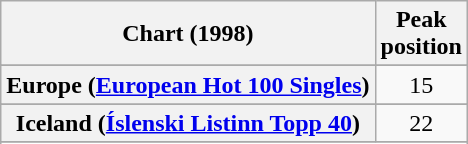<table class="wikitable sortable plainrowheaders" style="text-align:center">
<tr>
<th scope="col">Chart (1998)</th>
<th scope="col">Peak<br>position</th>
</tr>
<tr>
</tr>
<tr>
</tr>
<tr>
</tr>
<tr>
<th scope="row">Europe (<a href='#'>European Hot 100 Singles</a>)</th>
<td>15</td>
</tr>
<tr>
</tr>
<tr>
<th scope="row">Iceland (<a href='#'>Íslenski Listinn Topp 40</a>)</th>
<td>22</td>
</tr>
<tr>
</tr>
<tr>
</tr>
<tr>
</tr>
<tr>
</tr>
<tr>
</tr>
<tr>
</tr>
<tr>
</tr>
<tr>
</tr>
</table>
